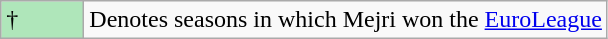<table class="wikitable">
<tr>
<td style="background:#AFE6BA; width:3em;">†</td>
<td>Denotes seasons in which Mejri won the <a href='#'>EuroLeague</a></td>
</tr>
</table>
